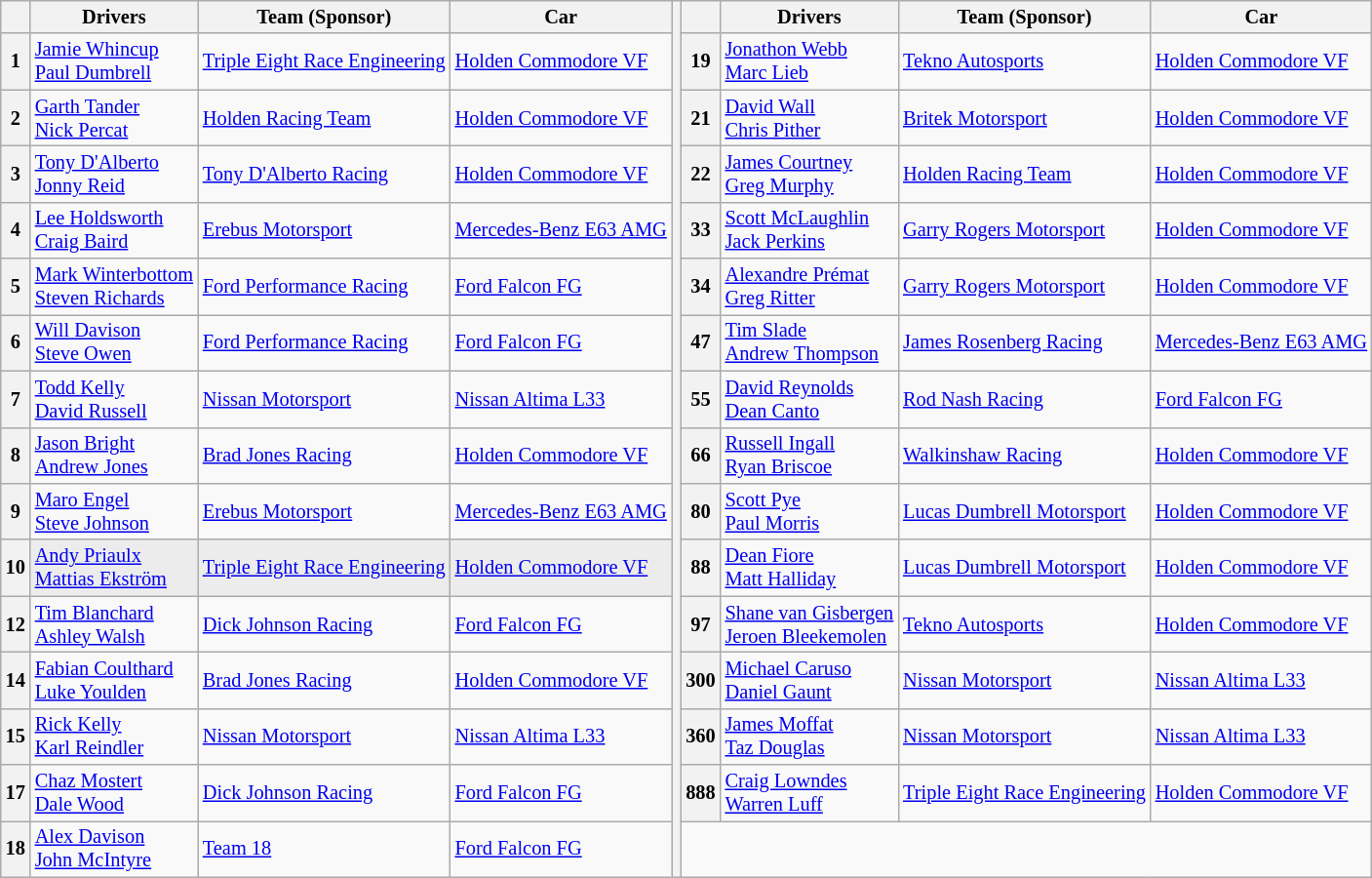<table class="wikitable" style="font-size: 85%;">
<tr>
<th></th>
<th>Drivers</th>
<th>Team (Sponsor)</th>
<th>Car</th>
<th rowspan="16"></th>
<th></th>
<th>Drivers</th>
<th>Team (Sponsor)</th>
<th>Car</th>
</tr>
<tr>
<th>1</th>
<td> <a href='#'>Jamie Whincup</a><br> <a href='#'>Paul Dumbrell</a></td>
<td><a href='#'>Triple Eight Race Engineering</a><br></td>
<td><a href='#'>Holden Commodore VF</a></td>
<th>19</th>
<td> <a href='#'>Jonathon Webb</a><br> <a href='#'>Marc Lieb</a></td>
<td><a href='#'>Tekno Autosports</a><br></td>
<td><a href='#'>Holden Commodore VF</a></td>
</tr>
<tr>
<th>2</th>
<td> <a href='#'>Garth Tander</a><br> <a href='#'>Nick Percat</a></td>
<td><a href='#'>Holden Racing Team</a><br></td>
<td><a href='#'>Holden Commodore VF</a></td>
<th>21</th>
<td> <a href='#'>David Wall</a><br> <a href='#'>Chris Pither</a></td>
<td><a href='#'>Britek Motorsport</a><br></td>
<td><a href='#'>Holden Commodore VF</a></td>
</tr>
<tr>
<th>3</th>
<td> <a href='#'>Tony D'Alberto</a><br> <a href='#'>Jonny Reid</a></td>
<td><a href='#'>Tony D'Alberto Racing</a><br></td>
<td><a href='#'>Holden Commodore VF</a></td>
<th>22</th>
<td> <a href='#'>James Courtney</a><br> <a href='#'>Greg Murphy</a></td>
<td><a href='#'>Holden Racing Team</a><br></td>
<td><a href='#'>Holden Commodore VF</a></td>
</tr>
<tr>
<th>4</th>
<td> <a href='#'>Lee Holdsworth</a><br> <a href='#'>Craig Baird</a></td>
<td><a href='#'>Erebus Motorsport</a><br></td>
<td><a href='#'>Mercedes-Benz E63 AMG</a></td>
<th>33</th>
<td> <a href='#'>Scott McLaughlin</a><br> <a href='#'>Jack Perkins</a></td>
<td><a href='#'>Garry Rogers Motorsport</a><br></td>
<td><a href='#'>Holden Commodore VF</a></td>
</tr>
<tr>
<th>5</th>
<td> <a href='#'>Mark Winterbottom</a><br> <a href='#'>Steven Richards</a></td>
<td><a href='#'>Ford Performance Racing</a><br></td>
<td><a href='#'>Ford Falcon FG</a></td>
<th>34</th>
<td> <a href='#'>Alexandre Prémat</a><br> <a href='#'>Greg Ritter</a></td>
<td><a href='#'>Garry Rogers Motorsport</a><br></td>
<td><a href='#'>Holden Commodore VF</a></td>
</tr>
<tr>
<th>6</th>
<td> <a href='#'>Will Davison</a><br> <a href='#'>Steve Owen</a></td>
<td><a href='#'>Ford Performance Racing</a><br></td>
<td><a href='#'>Ford Falcon FG</a></td>
<th>47</th>
<td> <a href='#'>Tim Slade</a><br> <a href='#'>Andrew Thompson</a></td>
<td><a href='#'>James Rosenberg Racing</a><br></td>
<td><a href='#'>Mercedes-Benz E63 AMG</a></td>
</tr>
<tr>
<th>7</th>
<td> <a href='#'>Todd Kelly</a><br> <a href='#'>David Russell</a></td>
<td><a href='#'>Nissan Motorsport</a><br></td>
<td><a href='#'>Nissan Altima L33</a></td>
<th>55</th>
<td> <a href='#'>David Reynolds</a><br> <a href='#'>Dean Canto</a></td>
<td><a href='#'>Rod Nash Racing</a><br></td>
<td><a href='#'>Ford Falcon FG</a></td>
</tr>
<tr>
<th>8</th>
<td> <a href='#'>Jason Bright</a><br> <a href='#'>Andrew Jones</a></td>
<td><a href='#'>Brad Jones Racing</a><br></td>
<td><a href='#'>Holden Commodore VF</a></td>
<th>66</th>
<td> <a href='#'>Russell Ingall</a><br> <a href='#'>Ryan Briscoe</a></td>
<td><a href='#'>Walkinshaw Racing</a><br></td>
<td><a href='#'>Holden Commodore VF</a></td>
</tr>
<tr>
<th>9</th>
<td> <a href='#'>Maro Engel</a><br> <a href='#'>Steve Johnson</a></td>
<td><a href='#'>Erebus Motorsport</a><br></td>
<td><a href='#'>Mercedes-Benz E63 AMG</a></td>
<th>80</th>
<td> <a href='#'>Scott Pye</a><br> <a href='#'>Paul Morris</a></td>
<td><a href='#'>Lucas Dumbrell Motorsport</a><br></td>
<td><a href='#'>Holden Commodore VF</a></td>
</tr>
<tr>
<th>10</th>
<td style="background:#ececec;"> <a href='#'>Andy Priaulx</a><br> <a href='#'>Mattias Ekström</a></td>
<td style="background:#ececec;"><a href='#'>Triple Eight Race Engineering</a><br></td>
<td style="background:#ececec;"><a href='#'>Holden Commodore VF</a></td>
<th>88</th>
<td> <a href='#'>Dean Fiore</a><br> <a href='#'>Matt Halliday</a></td>
<td><a href='#'>Lucas Dumbrell Motorsport</a><br></td>
<td><a href='#'>Holden Commodore VF</a></td>
</tr>
<tr>
<th>12</th>
<td> <a href='#'>Tim Blanchard</a><br> <a href='#'>Ashley Walsh</a></td>
<td><a href='#'>Dick Johnson Racing</a><br></td>
<td><a href='#'>Ford Falcon FG</a></td>
<th>97</th>
<td> <a href='#'>Shane van Gisbergen</a><br> <a href='#'>Jeroen Bleekemolen</a></td>
<td><a href='#'>Tekno Autosports</a><br></td>
<td><a href='#'>Holden Commodore VF</a></td>
</tr>
<tr>
<th>14</th>
<td> <a href='#'>Fabian Coulthard</a><br> <a href='#'>Luke Youlden</a></td>
<td><a href='#'>Brad Jones Racing</a><br></td>
<td><a href='#'>Holden Commodore VF</a></td>
<th>300</th>
<td> <a href='#'>Michael Caruso</a><br> <a href='#'>Daniel Gaunt</a></td>
<td><a href='#'>Nissan Motorsport</a><br></td>
<td><a href='#'>Nissan Altima L33</a></td>
</tr>
<tr>
<th>15</th>
<td> <a href='#'>Rick Kelly</a><br> <a href='#'>Karl Reindler</a></td>
<td><a href='#'>Nissan Motorsport</a><br></td>
<td><a href='#'>Nissan Altima L33</a></td>
<th>360</th>
<td> <a href='#'>James Moffat</a><br> <a href='#'>Taz Douglas</a></td>
<td><a href='#'>Nissan Motorsport</a><br></td>
<td><a href='#'>Nissan Altima L33</a></td>
</tr>
<tr>
<th>17</th>
<td> <a href='#'>Chaz Mostert</a><br> <a href='#'>Dale Wood</a></td>
<td><a href='#'>Dick Johnson Racing</a><br></td>
<td><a href='#'>Ford Falcon FG</a></td>
<th>888</th>
<td> <a href='#'>Craig Lowndes</a><br> <a href='#'>Warren Luff</a></td>
<td><a href='#'>Triple Eight Race Engineering</a><br></td>
<td><a href='#'>Holden Commodore VF</a></td>
</tr>
<tr>
<th>18</th>
<td> <a href='#'>Alex Davison</a><br> <a href='#'>John McIntyre</a></td>
<td><a href='#'>Team 18</a><br></td>
<td><a href='#'>Ford Falcon FG</a></td>
<td colspan=4></td>
</tr>
</table>
